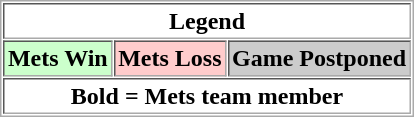<table align="center" border="1" cellpadding="2" cellspacing="1" style="border:1px solid #aaa">
<tr>
<th colspan=3>Legend</th>
</tr>
<tr>
<th bgcolor="ccffcc">Mets Win</th>
<th bgcolor="ffcccc">Mets Loss</th>
<th bgcolor="cccccc">Game Postponed</th>
</tr>
<tr>
<th colspan=3>Bold = Mets team member</th>
</tr>
</table>
